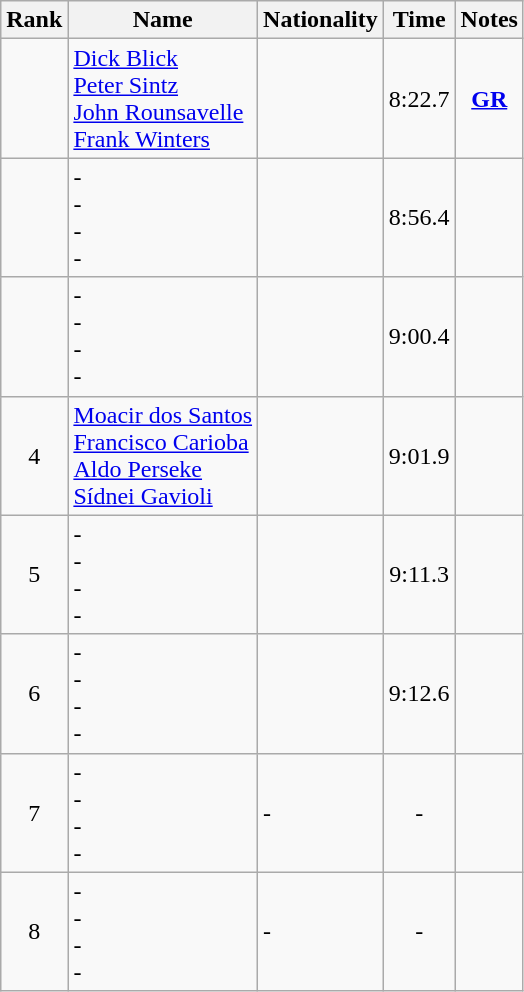<table class="wikitable sortable" style="text-align:center">
<tr>
<th>Rank</th>
<th>Name</th>
<th>Nationality</th>
<th>Time</th>
<th>Notes</th>
</tr>
<tr>
<td></td>
<td align=left><a href='#'>Dick Blick</a> <br> <a href='#'>Peter Sintz</a> <br> <a href='#'>John Rounsavelle</a> <br> <a href='#'>Frank Winters</a></td>
<td align=left></td>
<td>8:22.7</td>
<td><strong><a href='#'>GR</a></strong></td>
</tr>
<tr>
<td></td>
<td align=left>- <br> - <br> - <br> -</td>
<td align=left></td>
<td>8:56.4</td>
<td></td>
</tr>
<tr>
<td></td>
<td align=left>- <br> - <br> - <br> -</td>
<td align=left></td>
<td>9:00.4</td>
<td></td>
</tr>
<tr>
<td>4</td>
<td align=left><a href='#'>Moacir dos Santos</a> <br> <a href='#'>Francisco Carioba</a> <br> <a href='#'>Aldo Perseke</a> <br> <a href='#'>Sídnei Gavioli</a></td>
<td align=left></td>
<td>9:01.9</td>
<td></td>
</tr>
<tr>
<td>5</td>
<td align=left>- <br> - <br> - <br> -</td>
<td align=left></td>
<td>9:11.3</td>
<td></td>
</tr>
<tr>
<td>6</td>
<td align=left>- <br> - <br> - <br> -</td>
<td align=left></td>
<td>9:12.6</td>
<td></td>
</tr>
<tr>
<td>7</td>
<td align=left>- <br> - <br> - <br> -</td>
<td align=left>-</td>
<td>-</td>
<td></td>
</tr>
<tr>
<td>8</td>
<td align=left>- <br> - <br> - <br> -</td>
<td align=left>-</td>
<td>-</td>
<td></td>
</tr>
</table>
